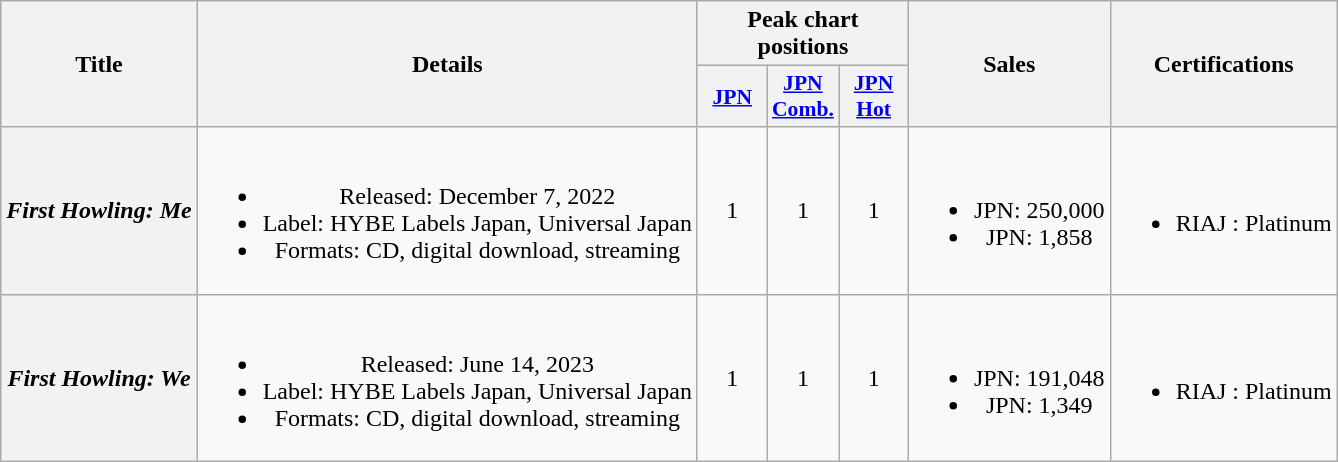<table class="wikitable plainrowheaders" style="text-align:center">
<tr>
<th scope="col" rowspan="2">Title</th>
<th scope="col" rowspan="2">Details</th>
<th scope="col" colspan="3">Peak chart positions</th>
<th scope="col" rowspan="2">Sales</th>
<th scope="col" rowspan="2">Certifications</th>
</tr>
<tr>
<th scope="col" style="font-size:90%; width:2.75em"><a href='#'>JPN</a><br></th>
<th scope="col" style="font-size:90%; width:2.75em"><a href='#'>JPN<br>Comb.</a><br></th>
<th scope="col" style="font-size:90%; width:2.75em"><a href='#'>JPN<br>Hot</a><br></th>
</tr>
<tr>
<th scope="row"><em>First Howling: Me</em></th>
<td><br><ul><li>Released: December 7, 2022</li><li>Label: HYBE Labels Japan, Universal Japan</li><li>Formats: CD, digital download, streaming</li></ul></td>
<td>1</td>
<td>1</td>
<td>1</td>
<td><br><ul><li>JPN: 250,000 </li><li>JPN: 1,858 </li></ul></td>
<td><br><ul><li>RIAJ : Platinum</li></ul></td>
</tr>
<tr>
<th scope="row"><em>First Howling: We</em></th>
<td><br><ul><li>Released: June 14, 2023</li><li>Label: HYBE Labels Japan, Universal Japan</li><li>Formats: CD, digital download, streaming</li></ul></td>
<td>1</td>
<td>1</td>
<td>1</td>
<td><br><ul><li>JPN: 191,048 </li><li>JPN: 1,349 </li></ul></td>
<td><br><ul><li>RIAJ : Platinum</li></ul></td>
</tr>
</table>
